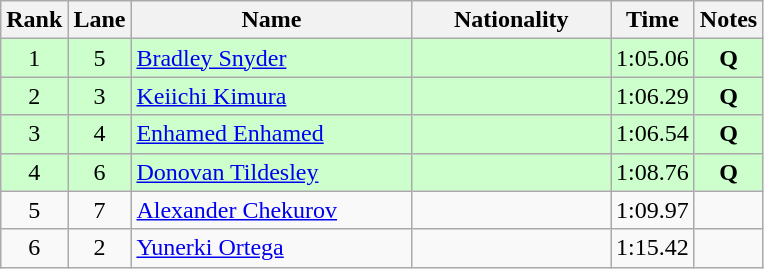<table class="wikitable sortable" style="text-align:center">
<tr>
<th>Rank</th>
<th>Lane</th>
<th style="width:180px">Name</th>
<th style="width:125px">Nationality</th>
<th>Time</th>
<th>Notes</th>
</tr>
<tr style="background:#cfc;">
<td>1</td>
<td>5</td>
<td style="text-align:left;"><a href='#'>Bradley Snyder</a></td>
<td style="text-align:left;"></td>
<td>1:05.06</td>
<td><strong>Q</strong></td>
</tr>
<tr style="background:#cfc;">
<td>2</td>
<td>3</td>
<td style="text-align:left;"><a href='#'>Keiichi Kimura</a></td>
<td style="text-align:left;"></td>
<td>1:06.29</td>
<td><strong>Q</strong></td>
</tr>
<tr style="background:#cfc;">
<td>3</td>
<td>4</td>
<td style="text-align:left;"><a href='#'>Enhamed Enhamed</a></td>
<td style="text-align:left;"></td>
<td>1:06.54</td>
<td><strong>Q</strong></td>
</tr>
<tr style="background:#cfc;">
<td>4</td>
<td>6</td>
<td style="text-align:left;"><a href='#'>Donovan Tildesley</a></td>
<td style="text-align:left;"></td>
<td>1:08.76</td>
<td><strong>Q</strong></td>
</tr>
<tr>
<td>5</td>
<td>7</td>
<td style="text-align:left;"><a href='#'>Alexander Chekurov</a></td>
<td style="text-align:left;"></td>
<td>1:09.97</td>
<td></td>
</tr>
<tr>
<td>6</td>
<td>2</td>
<td style="text-align:left;"><a href='#'>Yunerki Ortega</a></td>
<td style="text-align:left;"></td>
<td>1:15.42</td>
<td></td>
</tr>
</table>
